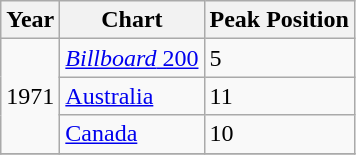<table class="wikitable">
<tr>
<th align="left">Year</th>
<th align="left">Chart</th>
<th align="left">Peak Position</th>
</tr>
<tr>
<td rowspan="3">1971</td>
<td align="left"><a href='#'><em>Billboard</em> 200</a></td>
<td align="left">5</td>
</tr>
<tr>
<td align="left"><a href='#'>Australia</a></td>
<td align="left">11</td>
</tr>
<tr>
<td align="left"><a href='#'>Canada</a></td>
<td align="left">10</td>
</tr>
<tr>
</tr>
</table>
